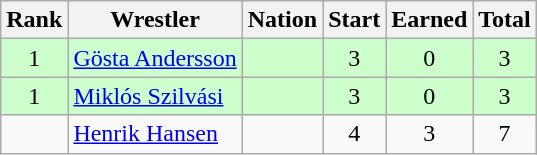<table class="wikitable sortable" style="text-align:center;">
<tr>
<th>Rank</th>
<th>Wrestler</th>
<th>Nation</th>
<th>Start</th>
<th>Earned</th>
<th>Total</th>
</tr>
<tr style="background:#cfc;">
<td>1</td>
<td align=left><a href='#'>Gösta Andersson</a></td>
<td align=left></td>
<td>3</td>
<td>0</td>
<td>3</td>
</tr>
<tr style="background:#cfc;">
<td>1</td>
<td align=left><a href='#'>Miklós Szilvási</a></td>
<td align=left></td>
<td>3</td>
<td>0</td>
<td>3</td>
</tr>
<tr>
<td></td>
<td align=left><a href='#'>Henrik Hansen</a></td>
<td align=left></td>
<td>4</td>
<td>3</td>
<td>7</td>
</tr>
</table>
